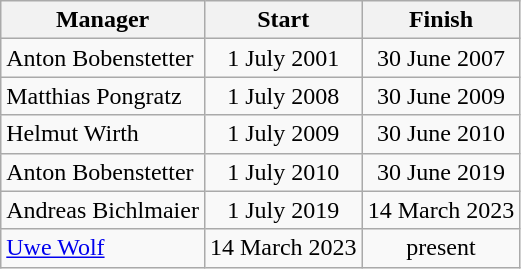<table class="wikitable">
<tr>
<th>Manager</th>
<th>Start</th>
<th>Finish</th>
</tr>
<tr align="center">
<td align="left">Anton Bobenstetter</td>
<td>1 July 2001</td>
<td>30 June 2007</td>
</tr>
<tr align="center">
<td align="left">Matthias Pongratz</td>
<td>1 July 2008</td>
<td>30 June 2009</td>
</tr>
<tr align="center">
<td align="left">Helmut Wirth</td>
<td>1 July 2009</td>
<td>30 June 2010</td>
</tr>
<tr align="center">
<td align="left">Anton Bobenstetter</td>
<td>1 July 2010</td>
<td>30 June 2019</td>
</tr>
<tr align="center">
<td align="left">Andreas Bichlmaier</td>
<td>1 July 2019</td>
<td>14 March 2023</td>
</tr>
<tr align="center">
<td align="left"><a href='#'>Uwe Wolf</a></td>
<td>14 March 2023</td>
<td>present</td>
</tr>
</table>
